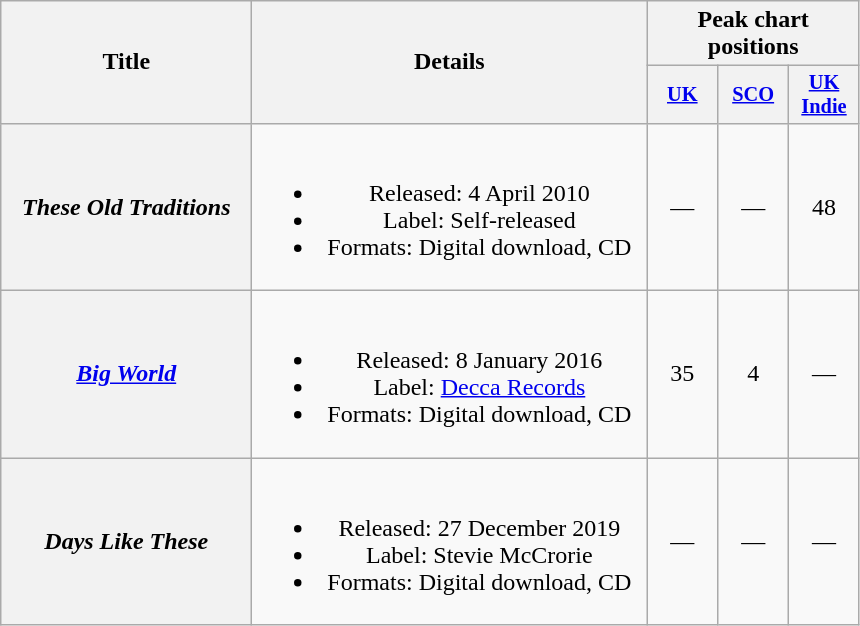<table class="wikitable plainrowheaders" style="text-align:center;">
<tr>
<th scope="col" rowspan="2" style="width:10em;">Title</th>
<th scope="col" rowspan="2" style="width:16em;">Details</th>
<th scope="col" colspan="3">Peak chart positions</th>
</tr>
<tr>
<th scope="col" style="width:3em;font-size:85%;"><a href='#'>UK</a><br></th>
<th scope="col" style="width:3em;font-size:85%;"><a href='#'>SCO</a><br></th>
<th scope="col" style="width:3em;font-size:85%;"><a href='#'>UK<br>Indie</a><br></th>
</tr>
<tr>
<th scope="row"><em>These Old Traditions</em></th>
<td><br><ul><li>Released: 4 April 2010</li><li>Label: Self-released</li><li>Formats: Digital download, CD</li></ul></td>
<td>—</td>
<td>—</td>
<td>48</td>
</tr>
<tr>
<th scope="row"><em><a href='#'>Big World</a></em></th>
<td><br><ul><li>Released: 8 January 2016</li><li>Label: <a href='#'>Decca Records</a></li><li>Formats: Digital download, CD</li></ul></td>
<td>35</td>
<td>4</td>
<td>—</td>
</tr>
<tr>
<th scope="row"><em>Days Like These</em></th>
<td><br><ul><li>Released: 27 December 2019</li><li>Label: Stevie McCrorie</li><li>Formats: Digital download, CD</li></ul></td>
<td>—</td>
<td>—</td>
<td>—</td>
</tr>
</table>
